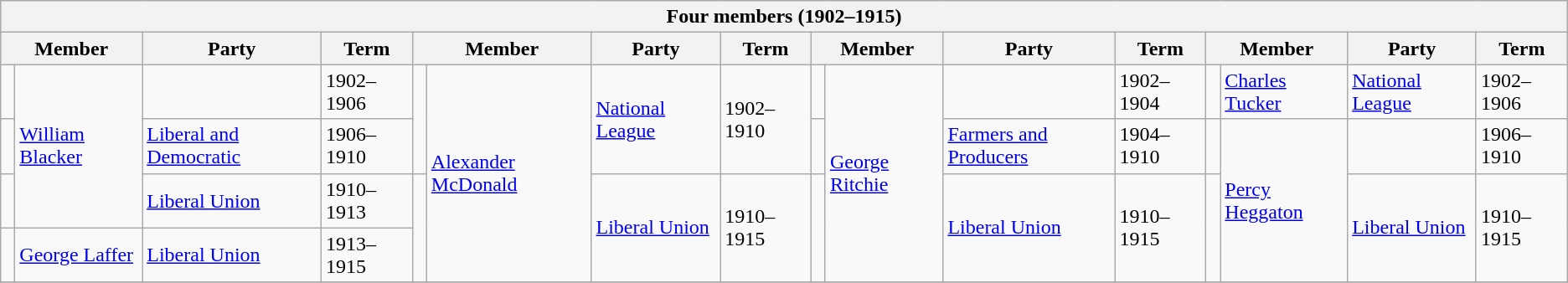<table class="wikitable">
<tr>
<th colspan=16>Four members (1902–1915)</th>
</tr>
<tr>
<th colspan="2">Member</th>
<th>Party</th>
<th>Term</th>
<th colspan="2">Member</th>
<th>Party</th>
<th>Term</th>
<th colspan="2">Member</th>
<th>Party</th>
<th>Term</th>
<th colspan="2">Member</th>
<th>Party</th>
<th>Term</th>
</tr>
<tr>
<td rowspan="2" > </td>
<td rowspan="4"><a href='#'>William Blacker</a></td>
<td rowspan="2"></td>
<td rowspan="2">1902–1906</td>
<td rowspan="3" > </td>
<td rowspan="5"><a href='#'>Alexander McDonald</a></td>
<td rowspan="3"><a href='#'>National League</a></td>
<td rowspan="3">1902–1910</td>
<td> </td>
<td rowspan="5"><a href='#'>George Ritchie</a></td>
<td></td>
<td>1902–1904</td>
<td rowspan=2 > </td>
<td rowspan=2><a href='#'>Charles Tucker</a></td>
<td rowspan=2><a href='#'>National League</a></td>
<td rowspan=2>1902–1906</td>
</tr>
<tr>
<td rowspan=2 > </td>
<td rowspan=2><a href='#'>Farmers and Producers</a></td>
<td rowspan=2>1904–1910</td>
</tr>
<tr>
<td> </td>
<td><a href='#'>Liberal and Democratic</a></td>
<td>1906–1910</td>
<td> </td>
<td rowspan="3"><a href='#'>Percy Heggaton</a></td>
<td></td>
<td>1906–1910</td>
</tr>
<tr>
<td> </td>
<td><a href='#'>Liberal Union</a></td>
<td>1910–1913</td>
<td rowspan="2" > </td>
<td rowspan="2"><a href='#'>Liberal Union</a></td>
<td rowspan="2">1910–1915</td>
<td rowspan="2" > </td>
<td rowspan="2"><a href='#'>Liberal Union</a></td>
<td rowspan="2">1910–1915</td>
<td rowspan="2" > </td>
<td rowspan="2"><a href='#'>Liberal Union</a></td>
<td rowspan="2">1910–1915</td>
</tr>
<tr>
<td> </td>
<td><a href='#'>George Laffer</a></td>
<td><a href='#'>Liberal Union</a></td>
<td>1913–1915</td>
</tr>
<tr>
</tr>
</table>
